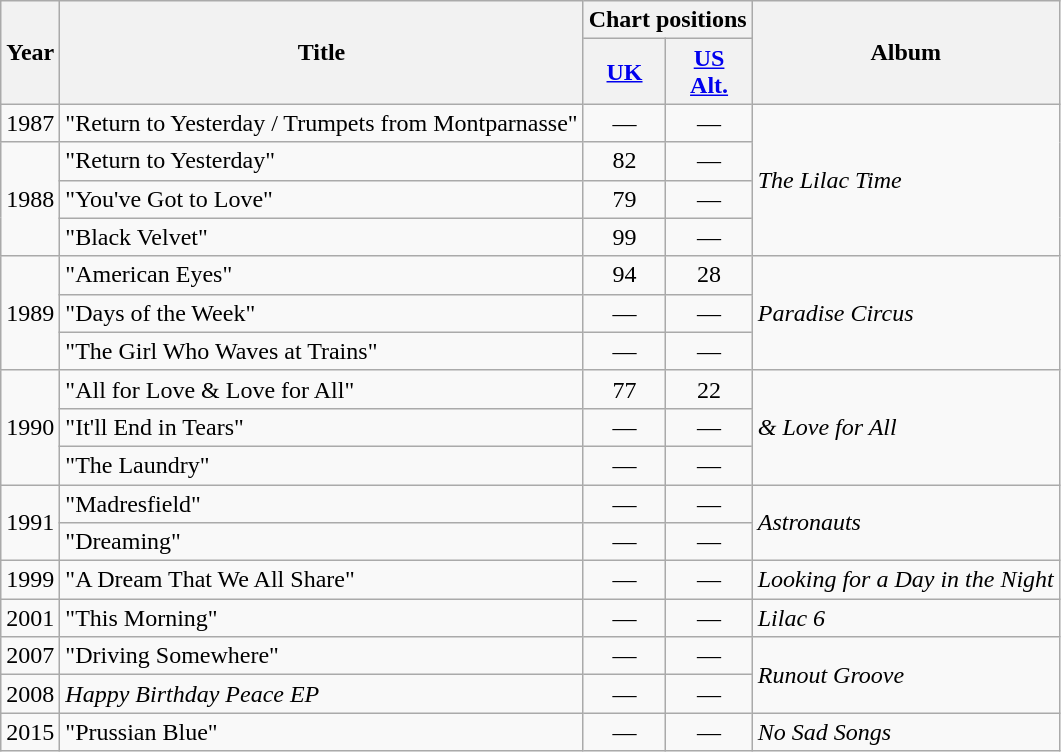<table class="wikitable">
<tr>
<th scope="col" rowspan="2">Year</th>
<th scope="col" rowspan="2">Title</th>
<th scope="col" colspan="2">Chart positions</th>
<th scope="col" rowspan="2">Album</th>
</tr>
<tr>
<th scope="col"><a href='#'>UK</a><br></th>
<th scope="col"><a href='#'>US<br>Alt.</a></th>
</tr>
<tr>
<td>1987</td>
<td>"Return to Yesterday / Trumpets from Montparnasse"</td>
<td align="center">—</td>
<td align="center">—</td>
<td rowspan="4"><em>The Lilac Time</em></td>
</tr>
<tr>
<td rowspan="3">1988</td>
<td>"Return to Yesterday"</td>
<td align="center">82</td>
<td align="center">—</td>
</tr>
<tr>
<td>"You've Got to Love"</td>
<td align="center">79</td>
<td align="center">—</td>
</tr>
<tr>
<td>"Black Velvet"</td>
<td align="center">99</td>
<td align="center">—</td>
</tr>
<tr>
<td rowspan="3">1989</td>
<td>"American Eyes"</td>
<td align="center">94</td>
<td align="center">28</td>
<td rowspan="3"><em>Paradise Circus</em></td>
</tr>
<tr>
<td>"Days of the Week"</td>
<td align="center">—</td>
<td align="center">—</td>
</tr>
<tr>
<td>"The Girl Who Waves at Trains"</td>
<td align="center">—</td>
<td align="center">—</td>
</tr>
<tr>
<td rowspan="3">1990</td>
<td>"All for Love & Love for All"</td>
<td align="center">77</td>
<td align="center">22</td>
<td rowspan="3"><em>& Love for All</em></td>
</tr>
<tr>
<td>"It'll End in Tears"</td>
<td align="center">—</td>
<td align="center">—</td>
</tr>
<tr>
<td>"The Laundry"</td>
<td align="center">—</td>
<td align="center">—</td>
</tr>
<tr>
<td rowspan="2">1991</td>
<td>"Madresfield"</td>
<td align="center">—</td>
<td align="center">—</td>
<td rowspan="2"><em>Astronauts</em></td>
</tr>
<tr>
<td>"Dreaming"</td>
<td align="center">—</td>
<td align="center">—</td>
</tr>
<tr>
<td>1999</td>
<td>"A Dream That We All Share"</td>
<td align="center">—</td>
<td align="center">—</td>
<td><em>Looking for a Day in the Night</em></td>
</tr>
<tr>
<td>2001</td>
<td>"This Morning"</td>
<td align="center">—</td>
<td align="center">—</td>
<td><em>Lilac 6</em></td>
</tr>
<tr>
<td>2007</td>
<td>"Driving Somewhere"</td>
<td align="center">—</td>
<td align="center">—</td>
<td rowspan="2"><em>Runout Groove</em></td>
</tr>
<tr>
<td>2008</td>
<td><em>Happy Birthday Peace EP</em></td>
<td align="center">—</td>
<td align="center">—</td>
</tr>
<tr>
<td>2015</td>
<td>"Prussian Blue"</td>
<td align="center">—</td>
<td align="center">—</td>
<td><em>No Sad Songs</em></td>
</tr>
</table>
